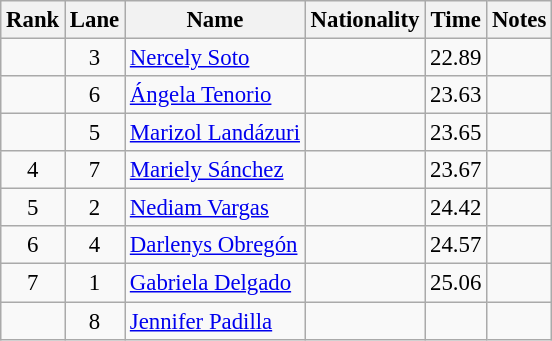<table class="wikitable sortable" style="text-align:center;font-size:95%">
<tr>
<th>Rank</th>
<th>Lane</th>
<th>Name</th>
<th>Nationality</th>
<th>Time</th>
<th>Notes</th>
</tr>
<tr>
<td></td>
<td>3</td>
<td align=left><a href='#'>Nercely Soto</a></td>
<td align=left></td>
<td>22.89</td>
<td></td>
</tr>
<tr>
<td></td>
<td>6</td>
<td align=left><a href='#'>Ángela Tenorio</a></td>
<td align=left></td>
<td>23.63</td>
<td></td>
</tr>
<tr>
<td></td>
<td>5</td>
<td align=left><a href='#'>Marizol Landázuri</a></td>
<td align=left></td>
<td>23.65</td>
<td></td>
</tr>
<tr>
<td>4</td>
<td>7</td>
<td align=left><a href='#'>Mariely Sánchez</a></td>
<td align=left></td>
<td>23.67</td>
<td></td>
</tr>
<tr>
<td>5</td>
<td>2</td>
<td align=left><a href='#'>Nediam Vargas</a></td>
<td align=left></td>
<td>24.42</td>
<td></td>
</tr>
<tr>
<td>6</td>
<td>4</td>
<td align=left><a href='#'>Darlenys Obregón</a></td>
<td align=left></td>
<td>24.57</td>
<td></td>
</tr>
<tr>
<td>7</td>
<td>1</td>
<td align=left><a href='#'>Gabriela Delgado</a></td>
<td align=left></td>
<td>25.06</td>
<td></td>
</tr>
<tr>
<td></td>
<td>8</td>
<td align=left><a href='#'>Jennifer Padilla</a></td>
<td align=left></td>
<td></td>
<td></td>
</tr>
</table>
